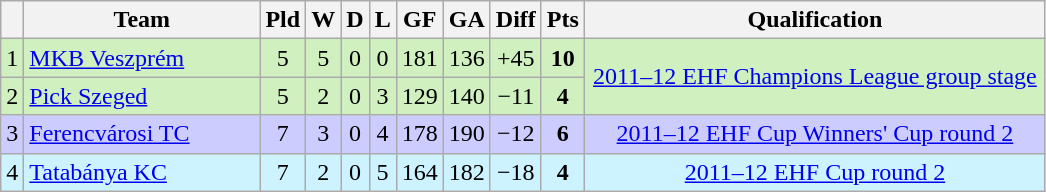<table class="wikitable sortable" style="text-align:center">
<tr>
<th></th>
<th width="150">Team</th>
<th>Pld</th>
<th>W</th>
<th>D</th>
<th>L</th>
<th>GF</th>
<th>GA</th>
<th>Diff</th>
<th>Pts</th>
<th width="300">Qualification</th>
</tr>
<tr style="background: #D0F0C0;">
<td>1</td>
<td align=left><a href='#'>MKB Veszprém</a></td>
<td>5</td>
<td>5</td>
<td>0</td>
<td>0</td>
<td>181</td>
<td>136</td>
<td>+45</td>
<td><strong>10</strong></td>
<td rowspan="2"><a href='#'>2011–12 EHF Champions League group stage</a></td>
</tr>
<tr style="background: #D0F0C0;">
<td>2</td>
<td align=left><a href='#'>Pick Szeged</a></td>
<td>5</td>
<td>2</td>
<td>0</td>
<td>3</td>
<td>129</td>
<td>140</td>
<td>−11</td>
<td><strong>4</strong></td>
</tr>
<tr style="background: #CCCCFF;">
<td>3</td>
<td align=left><a href='#'>Ferencvárosi TC</a></td>
<td>7</td>
<td>3</td>
<td>0</td>
<td>4</td>
<td>178</td>
<td>190</td>
<td>−12</td>
<td><strong>6</strong></td>
<td><a href='#'>2011–12 EHF Cup Winners' Cup round 2</a></td>
</tr>
<tr style="background: #CCF3FF;">
<td>4</td>
<td align=left><a href='#'>Tatabánya KC</a></td>
<td>7</td>
<td>2</td>
<td>0</td>
<td>5</td>
<td>164</td>
<td>182</td>
<td>−18</td>
<td><strong>4</strong></td>
<td><a href='#'>2011–12 EHF Cup round 2</a></td>
</tr>
</table>
